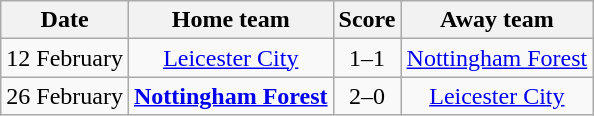<table class="wikitable" style="text-align: center">
<tr>
<th>Date</th>
<th>Home team</th>
<th>Score</th>
<th>Away team</th>
</tr>
<tr>
<td>12 February</td>
<td><a href='#'>Leicester City</a></td>
<td>1–1</td>
<td><a href='#'>Nottingham Forest</a></td>
</tr>
<tr>
<td>26 February</td>
<td><strong><a href='#'>Nottingham Forest</a></strong></td>
<td>2–0</td>
<td><a href='#'>Leicester City</a></td>
</tr>
</table>
